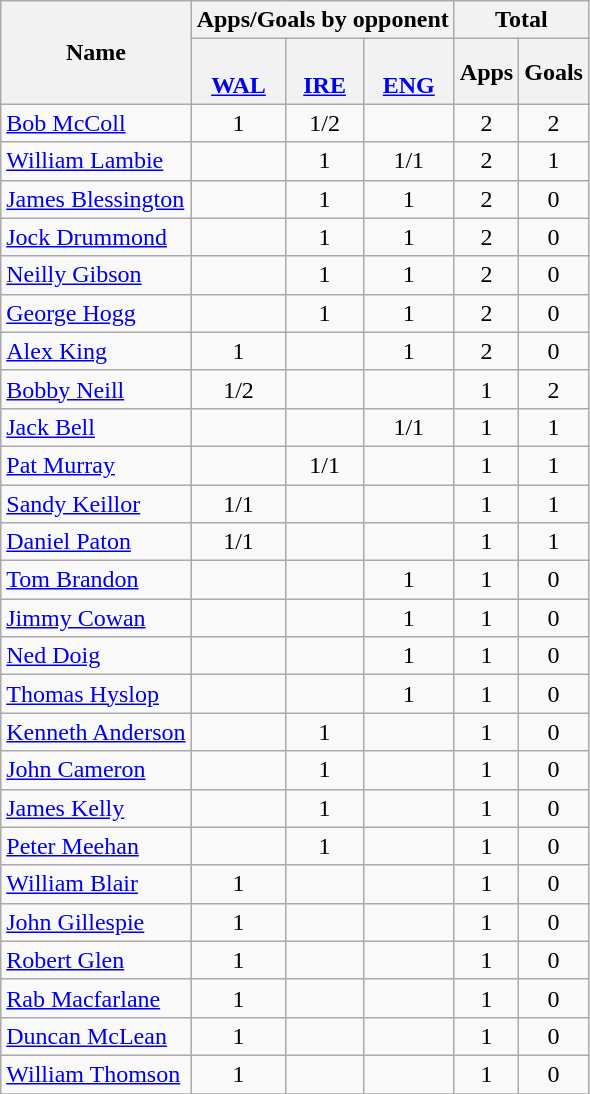<table class="wikitable sortable" style="text-align: center;">
<tr>
<th rowspan=2>Name</th>
<th colspan=3>Apps/Goals by opponent</th>
<th colspan=2>Total</th>
</tr>
<tr>
<th><br><a href='#'>WAL</a></th>
<th><br><a href='#'>IRE</a></th>
<th><br><a href='#'>ENG</a></th>
<th>Apps</th>
<th>Goals</th>
</tr>
<tr>
<td align=left><a href='#'>Bob McColl</a></td>
<td>1</td>
<td>1/2</td>
<td></td>
<td>2</td>
<td>2</td>
</tr>
<tr>
<td align=left><a href='#'>William Lambie</a></td>
<td></td>
<td>1</td>
<td>1/1</td>
<td>2</td>
<td>1</td>
</tr>
<tr>
<td align=left><a href='#'>James Blessington</a></td>
<td></td>
<td>1</td>
<td>1</td>
<td>2</td>
<td>0</td>
</tr>
<tr>
<td align=left><a href='#'>Jock Drummond</a></td>
<td></td>
<td>1</td>
<td>1</td>
<td>2</td>
<td>0</td>
</tr>
<tr>
<td align=left><a href='#'>Neilly Gibson</a></td>
<td></td>
<td>1</td>
<td>1</td>
<td>2</td>
<td>0</td>
</tr>
<tr>
<td align=left><a href='#'>George Hogg</a></td>
<td></td>
<td>1</td>
<td>1</td>
<td>2</td>
<td>0</td>
</tr>
<tr>
<td align=left><a href='#'>Alex King</a></td>
<td>1</td>
<td></td>
<td>1</td>
<td>2</td>
<td>0</td>
</tr>
<tr>
<td align=left><a href='#'>Bobby Neill</a></td>
<td>1/2</td>
<td></td>
<td></td>
<td>1</td>
<td>2</td>
</tr>
<tr>
<td align=left><a href='#'>Jack Bell</a></td>
<td></td>
<td></td>
<td>1/1</td>
<td>1</td>
<td>1</td>
</tr>
<tr>
<td align=left><a href='#'>Pat Murray</a></td>
<td></td>
<td>1/1</td>
<td></td>
<td>1</td>
<td>1</td>
</tr>
<tr>
<td align=left><a href='#'>Sandy Keillor</a></td>
<td>1/1</td>
<td></td>
<td></td>
<td>1</td>
<td>1</td>
</tr>
<tr>
<td align=left><a href='#'>Daniel Paton</a></td>
<td>1/1</td>
<td></td>
<td></td>
<td>1</td>
<td>1</td>
</tr>
<tr>
<td align=left><a href='#'>Tom Brandon</a></td>
<td></td>
<td></td>
<td>1</td>
<td>1</td>
<td>0</td>
</tr>
<tr>
<td align=left><a href='#'>Jimmy Cowan</a></td>
<td></td>
<td></td>
<td>1</td>
<td>1</td>
<td>0</td>
</tr>
<tr>
<td align=left><a href='#'>Ned Doig</a></td>
<td></td>
<td></td>
<td>1</td>
<td>1</td>
<td>0</td>
</tr>
<tr>
<td align=left><a href='#'>Thomas Hyslop</a></td>
<td></td>
<td></td>
<td>1</td>
<td>1</td>
<td>0</td>
</tr>
<tr>
<td align=left><a href='#'>Kenneth Anderson</a></td>
<td></td>
<td>1</td>
<td></td>
<td>1</td>
<td>0</td>
</tr>
<tr>
<td align=left><a href='#'>John Cameron</a></td>
<td></td>
<td>1</td>
<td></td>
<td>1</td>
<td>0</td>
</tr>
<tr>
<td align=left><a href='#'>James Kelly</a></td>
<td></td>
<td>1</td>
<td></td>
<td>1</td>
<td>0</td>
</tr>
<tr>
<td align=left><a href='#'>Peter Meehan</a></td>
<td></td>
<td>1</td>
<td></td>
<td>1</td>
<td>0</td>
</tr>
<tr>
<td align=left><a href='#'>William Blair</a></td>
<td>1</td>
<td></td>
<td></td>
<td>1</td>
<td>0</td>
</tr>
<tr>
<td align=left><a href='#'>John Gillespie</a></td>
<td>1</td>
<td></td>
<td></td>
<td>1</td>
<td>0</td>
</tr>
<tr>
<td align=left><a href='#'>Robert Glen</a></td>
<td>1</td>
<td></td>
<td></td>
<td>1</td>
<td>0</td>
</tr>
<tr>
<td align=left><a href='#'>Rab Macfarlane</a></td>
<td>1</td>
<td></td>
<td></td>
<td>1</td>
<td>0</td>
</tr>
<tr>
<td align=left><a href='#'>Duncan McLean</a></td>
<td>1</td>
<td></td>
<td></td>
<td>1</td>
<td>0</td>
</tr>
<tr>
<td align=left><a href='#'>William Thomson</a></td>
<td>1</td>
<td></td>
<td></td>
<td>1</td>
<td>0</td>
</tr>
<tr>
</tr>
</table>
